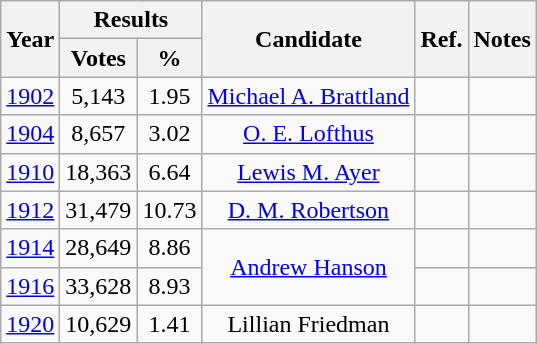<table class="wikitable" border="1" style="text-align:center">
<tr>
<th rowspan=2>Year</th>
<th colspan=2>Results</th>
<th rowspan=2>Candidate</th>
<th rowspan=2>Ref.</th>
<th rowspan=2>Notes</th>
</tr>
<tr>
<th>Votes</th>
<th>%</th>
</tr>
<tr>
<td><a href='#'>1902</a></td>
<td>5,143</td>
<td>1.95</td>
<td><a href='#'>Michael A. Brattland</a></td>
<td></td>
<td></td>
</tr>
<tr>
<td><a href='#'>1904</a></td>
<td>8,657</td>
<td>3.02</td>
<td><a href='#'>O. E. Lofthus</a></td>
<td></td>
<td></td>
</tr>
<tr>
<td><a href='#'>1910</a></td>
<td>18,363</td>
<td>6.64</td>
<td><a href='#'>Lewis M. Ayer</a></td>
<td></td>
<td></td>
</tr>
<tr>
<td><a href='#'>1912</a></td>
<td>31,479</td>
<td>10.73</td>
<td><a href='#'>D. M. Robertson</a></td>
<td></td>
<td></td>
</tr>
<tr>
<td><a href='#'>1914</a></td>
<td>28,649</td>
<td>8.86</td>
<td rowspan="2"><a href='#'>Andrew Hanson</a></td>
<td></td>
<td></td>
</tr>
<tr>
<td><a href='#'>1916</a></td>
<td>33,628</td>
<td>8.93</td>
<td></td>
<td></td>
</tr>
<tr>
<td><a href='#'>1920</a></td>
<td>10,629</td>
<td>1.41</td>
<td>Lillian Friedman</td>
<td></td>
<td></td>
</tr>
</table>
